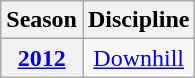<table class="wikitable" style="text-align:center">
<tr>
<th>Season</th>
<th>Discipline</th>
</tr>
<tr>
<th><a href='#'>2012</a></th>
<td><a href='#'>Downhill</a></td>
</tr>
</table>
